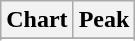<table class="wikitable sortable" style="margin:0em 1em 1em 0pt">
<tr>
<th>Chart</th>
<th>Peak</th>
</tr>
<tr>
</tr>
<tr>
</tr>
</table>
